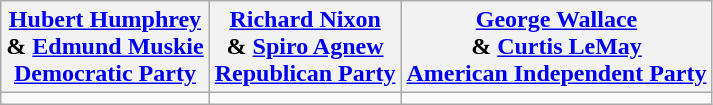<table class="wikitable" style="text-align:center;">
<tr>
<th><a href='#'>Hubert Humphrey</a><br> & <a href='#'>Edmund Muskie</a><br><a href='#'>Democratic Party</a></th>
<th><a href='#'>Richard Nixon</a><br> & <a href='#'>Spiro Agnew</a><br><a href='#'>Republican Party</a></th>
<th><a href='#'>George Wallace</a><br> & <a href='#'>Curtis LeMay</a><br><a href='#'>American Independent Party</a></th>
</tr>
<tr>
<td></td>
<td></td>
<td></td>
</tr>
</table>
